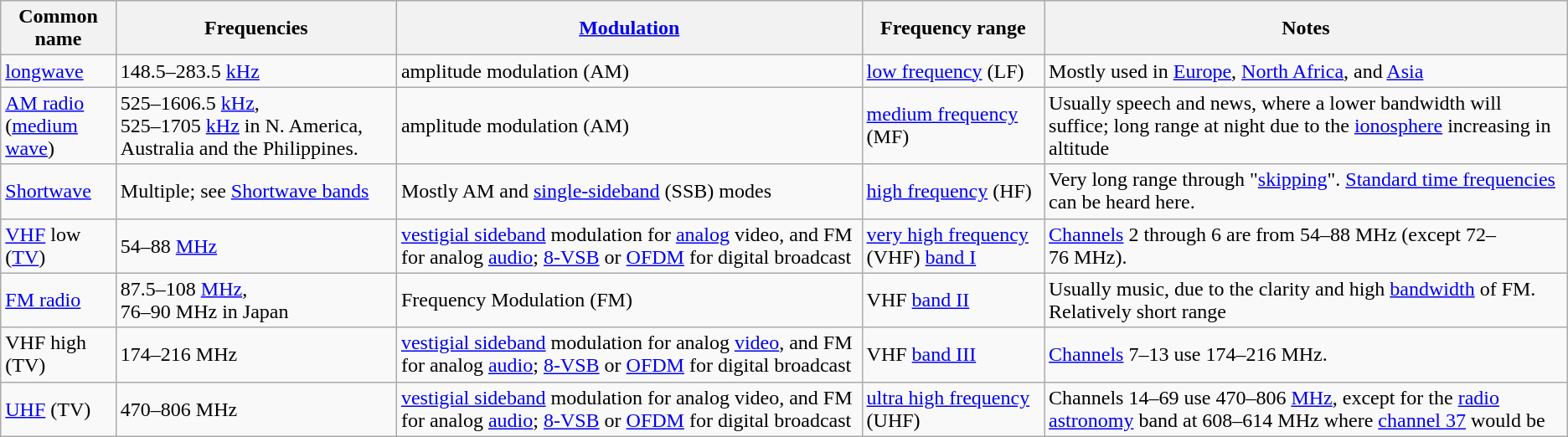<table class="wikitable">
<tr>
<th>Common name</th>
<th>Frequencies</th>
<th><a href='#'>Modulation</a></th>
<th>Frequency range</th>
<th>Notes</th>
</tr>
<tr>
<td><a href='#'>longwave</a></td>
<td>148.5–283.5 <a href='#'>kHz</a></td>
<td>amplitude modulation (AM)</td>
<td><a href='#'>low frequency</a> (LF)</td>
<td>Mostly used in <a href='#'>Europe</a>, <a href='#'>North Africa</a>, and <a href='#'>Asia</a></td>
</tr>
<tr>
<td><a href='#'>AM radio</a><br>(<a href='#'>medium wave</a>)</td>
<td>525–1606.5 <a href='#'>kHz</a>,<br>525–1705 <a href='#'>kHz</a> in N. America, Australia and the Philippines.</td>
<td>amplitude modulation (AM)</td>
<td><a href='#'>medium frequency</a> (MF)</td>
<td>Usually speech and news, where a lower bandwidth will suffice; long range at night due to the <a href='#'>ionosphere</a> increasing in altitude</td>
</tr>
<tr>
<td><a href='#'>Shortwave</a></td>
<td>Multiple; see <a href='#'>Shortwave bands</a></td>
<td>Mostly AM and <a href='#'>single-sideband</a> (SSB) modes</td>
<td><a href='#'>high frequency</a> (HF)</td>
<td>Very long range through "<a href='#'>skipping</a>". <a href='#'>Standard time frequencies</a> can be heard here.</td>
</tr>
<tr>
<td><a href='#'>VHF</a> low (<a href='#'>TV</a>)</td>
<td>54–88 <a href='#'>MHz</a></td>
<td><a href='#'>vestigial sideband</a> modulation for <a href='#'>analog</a> video, and FM for analog <a href='#'>audio</a>; <a href='#'>8-VSB</a> or <a href='#'>OFDM</a> for digital broadcast</td>
<td><a href='#'>very high frequency</a> (VHF) <a href='#'>band I</a></td>
<td><a href='#'>Channels</a> 2 through 6 are from 54–88 MHz (except 72–76 MHz).</td>
</tr>
<tr>
<td><a href='#'>FM radio</a></td>
<td>87.5–108 <a href='#'>MHz</a>,<br>76–90 MHz in Japan</td>
<td>Frequency Modulation (FM)</td>
<td>VHF <a href='#'>band II</a></td>
<td>Usually music, due to the clarity and high <a href='#'>bandwidth</a> of FM. Relatively short range</td>
</tr>
<tr>
<td>VHF high (TV)</td>
<td>174–216 MHz</td>
<td><a href='#'>vestigial sideband</a> modulation for analog <a href='#'>video</a>, and FM for analog <a href='#'>audio</a>; <a href='#'>8-VSB</a> or <a href='#'>OFDM</a> for digital broadcast</td>
<td>VHF <a href='#'>band III</a></td>
<td><a href='#'>Channels</a> 7–13 use 174–216 MHz.</td>
</tr>
<tr>
<td><a href='#'>UHF</a> (TV)</td>
<td>470–806 MHz</td>
<td><a href='#'>vestigial sideband</a> modulation for analog video, and FM for analog <a href='#'>audio</a>; <a href='#'>8-VSB</a> or <a href='#'>OFDM</a> for digital broadcast</td>
<td><a href='#'>ultra high frequency</a> (UHF)</td>
<td>Channels 14–69 use 470–806 <a href='#'>MHz</a>, except for the <a href='#'>radio astronomy</a> band at 608–614 MHz where <a href='#'>channel 37</a> would be</td>
</tr>
</table>
